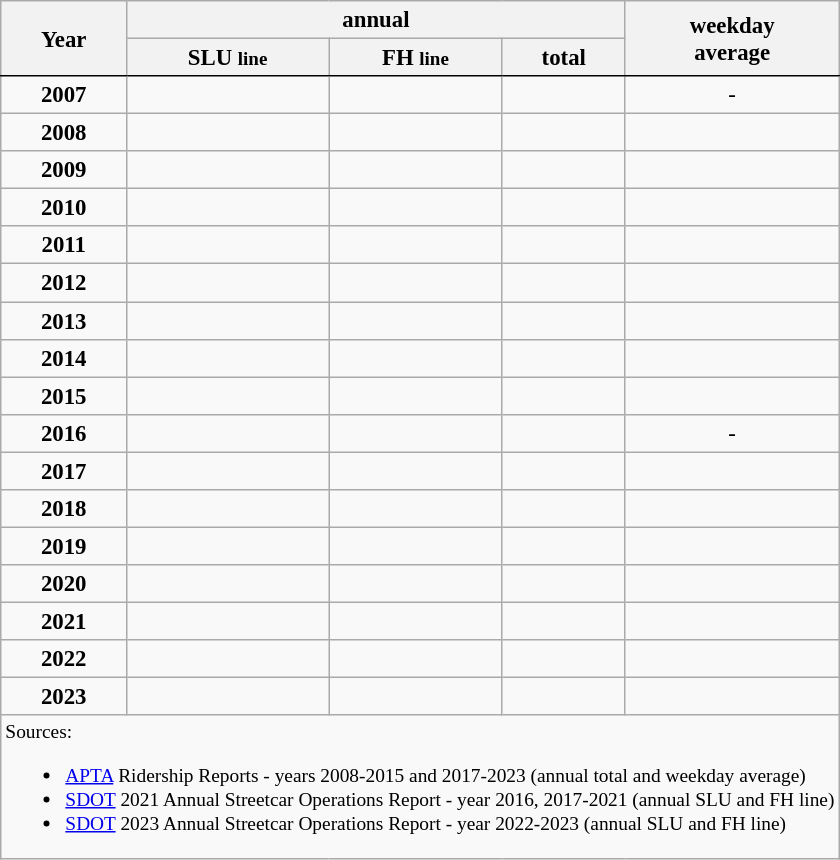<table class="wikitable sortable" style="font-size:95%; text-align:center">
<tr>
<th rowspan="2" style="border-bottom:1px solid black">Year</th>
<th colspan="3">annual</th>
<th rowspan="2" style="border-bottom:1px solid black">weekday<br>average</th>
</tr>
<tr>
<th style="border-bottom:1px solid black">SLU <small>line</small></th>
<th style="border-bottom:1px solid black">FH <small>line</small></th>
<th style="border-bottom:1px solid black">total</th>
</tr>
<tr>
<td><strong>2007</strong></td>
<td></td>
<td></td>
<td></td>
<td>-</td>
</tr>
<tr>
<td><strong>2008</strong></td>
<td></td>
<td></td>
<td></td>
<td></td>
</tr>
<tr>
<td><strong>2009</strong></td>
<td></td>
<td></td>
<td></td>
<td></td>
</tr>
<tr>
<td><strong>2010</strong></td>
<td></td>
<td></td>
<td></td>
<td></td>
</tr>
<tr>
<td><strong>2011</strong></td>
<td></td>
<td></td>
<td></td>
<td></td>
</tr>
<tr>
<td><strong>2012</strong></td>
<td></td>
<td></td>
<td></td>
<td></td>
</tr>
<tr>
<td><strong>2013</strong></td>
<td></td>
<td></td>
<td></td>
<td></td>
</tr>
<tr>
<td><strong>2014</strong></td>
<td></td>
<td></td>
<td></td>
<td></td>
</tr>
<tr>
<td><strong>2015</strong></td>
<td></td>
<td></td>
<td></td>
<td></td>
</tr>
<tr>
<td><strong>2016</strong></td>
<td></td>
<td></td>
<td></td>
<td>-</td>
</tr>
<tr>
<td><strong>2017</strong></td>
<td></td>
<td></td>
<td></td>
<td></td>
</tr>
<tr>
<td><strong>2018</strong></td>
<td></td>
<td></td>
<td></td>
<td></td>
</tr>
<tr>
<td><strong>2019</strong></td>
<td></td>
<td></td>
<td></td>
<td></td>
</tr>
<tr>
<td><strong>2020</strong></td>
<td></td>
<td></td>
<td></td>
<td></td>
</tr>
<tr>
<td><strong>2021</strong></td>
<td></td>
<td></td>
<td></td>
<td></td>
</tr>
<tr>
<td><strong>2022</strong></td>
<td></td>
<td></td>
<td></td>
<td></td>
</tr>
<tr>
<td><strong>2023</strong></td>
<td></td>
<td></td>
<td></td>
<td></td>
</tr>
<tr class="sortbottom">
<td colspan="5" style="border-top:1px solid black; font-size:85%; text-align:left">Sources:<br><ul><li><a href='#'>APTA</a> Ridership Reports - years 2008-2015 and 2017-2023 (annual total and weekday average)</li><li><a href='#'>SDOT</a> 2021 Annual Streetcar Operations Report - year 2016, 2017-2021 (annual SLU and FH line)</li><li><a href='#'>SDOT</a> 2023 Annual Streetcar Operations Report - year 2022-2023 (annual SLU and FH line)</li></ul></td>
</tr>
</table>
